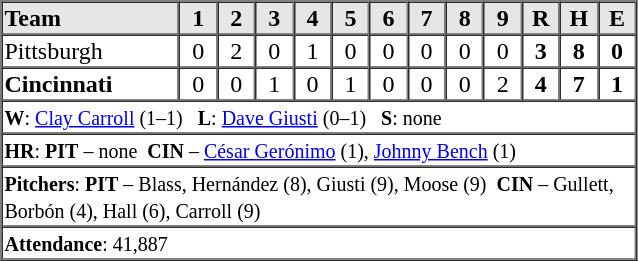<table border=1 cellspacing=0 width=425 style="margin-left:3em;">
<tr style="text-align:center; background-color:#e6e6e6;">
<th align=left width=28%>Team</th>
<th width=6%>1</th>
<th width=6%>2</th>
<th width=6%>3</th>
<th width=6%>4</th>
<th width=6%>5</th>
<th width=6%>6</th>
<th width=6%>7</th>
<th width=6%>8</th>
<th width=6%>9</th>
<th width=6%>R</th>
<th width=6%>H</th>
<th width=6%>E</th>
</tr>
<tr style="text-align:center;">
<td align=left>Pittsburgh</td>
<td>0</td>
<td>2</td>
<td>0</td>
<td>1</td>
<td>0</td>
<td>0</td>
<td>0</td>
<td>0</td>
<td>0</td>
<td><strong>3</strong></td>
<td><strong>8</strong></td>
<td><strong>0</strong></td>
</tr>
<tr style="text-align:center;">
<td align=left><strong>Cincinnati</strong></td>
<td>0</td>
<td>0</td>
<td>1</td>
<td>0</td>
<td>1</td>
<td>0</td>
<td>0</td>
<td>0</td>
<td>2</td>
<td><strong>4</strong></td>
<td><strong>7</strong></td>
<td><strong>1</strong></td>
</tr>
<tr style="text-align:left;">
<td colspan=13><small><strong>W</strong>: <a href='#'>Clay Carroll</a> (1–1)   <strong>L</strong>: <a href='#'>Dave Giusti</a> (0–1)   <strong>S</strong>: none</small></td>
</tr>
<tr style="text-align:left;">
<td colspan=13><small><strong>HR</strong>: <strong>PIT</strong> – none  <strong>CIN</strong> – <a href='#'>César Gerónimo</a> (1), <a href='#'>Johnny Bench</a> (1)</small></td>
</tr>
<tr style="text-align:left;">
<td colspan=13><small><strong>Pitchers</strong>: <strong>PIT</strong> – Blass, Hernández (8), Giusti (9), Moose (9)  <strong>CIN</strong> – Gullett, Borbón (4), Hall (6), Carroll (9)</small></td>
</tr>
<tr style="text-align:left;">
<td colspan=13><small><strong>Attendance</strong>: 41,887</small></td>
</tr>
</table>
